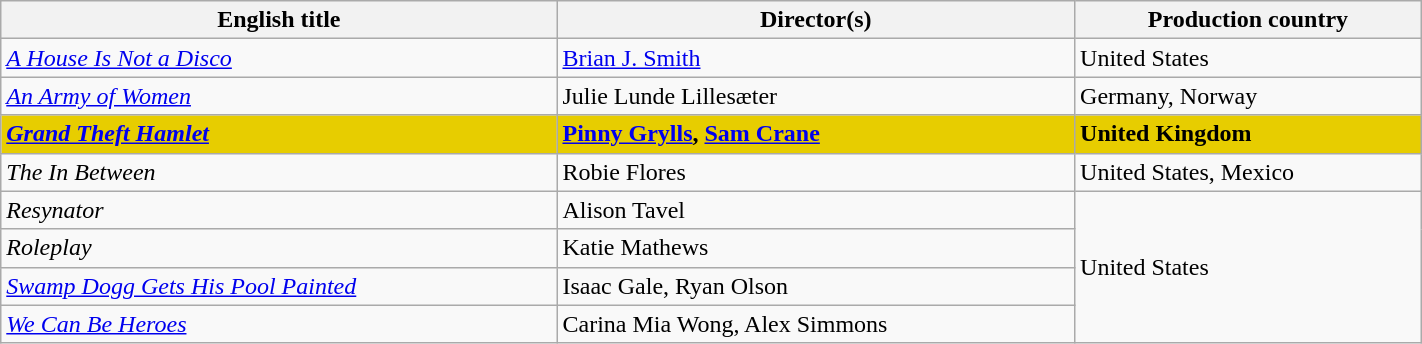<table class="wikitable plainrowheaders" style="width:75%; margin-bottom:4px">
<tr>
<th scope="col">English title</th>
<th scope="col">Director(s)</th>
<th scope="col">Production country</th>
</tr>
<tr>
<td scope="row"><em><a href='#'>A House Is Not a Disco</a></em></td>
<td><a href='#'>Brian J. Smith</a></td>
<td>United States</td>
</tr>
<tr>
<td scope="row"><em><a href='#'>An Army of Women</a></em></td>
<td>Julie Lunde Lillesæter</td>
<td>Germany, Norway</td>
</tr>
<tr style="background:#E7CD00;">
<td scope="row"><strong><em><a href='#'>Grand Theft Hamlet</a></em></strong></td>
<td><strong><a href='#'>Pinny Grylls</a>, <a href='#'>Sam Crane</a></strong></td>
<td><strong>United Kingdom</strong></td>
</tr>
<tr>
<td scope="row"><em>The In Between</em></td>
<td>Robie Flores</td>
<td>United States, Mexico</td>
</tr>
<tr>
<td scope="row"><em>Resynator</em></td>
<td>Alison Tavel</td>
<td rowspan="4">United States</td>
</tr>
<tr>
<td scope="row"><em>Roleplay</em></td>
<td>Katie Mathews</td>
</tr>
<tr>
<td scope="row"><em><a href='#'>Swamp Dogg Gets His Pool Painted</a></em></td>
<td>Isaac Gale, Ryan Olson</td>
</tr>
<tr>
<td scope="row"><em><a href='#'>We Can Be Heroes</a></em></td>
<td>Carina Mia Wong, Alex Simmons</td>
</tr>
</table>
